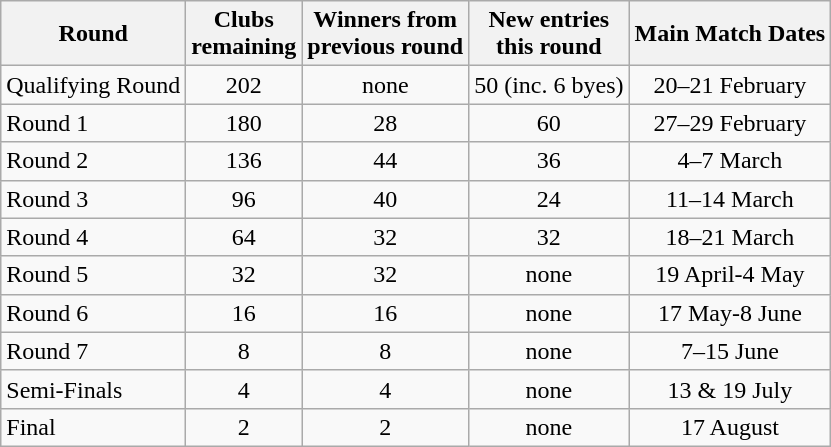<table class="wikitable">
<tr>
<th>Round</th>
<th>Clubs<br>remaining</th>
<th>Winners from<br>previous round</th>
<th>New entries<br>this round</th>
<th>Main Match Dates</th>
</tr>
<tr>
<td>Qualifying Round</td>
<td style="text-align:center;">202</td>
<td style="text-align:center;">none</td>
<td style="text-align:center;">50 (inc. 6 byes)</td>
<td style="text-align:center;">20–21 February</td>
</tr>
<tr>
<td>Round 1</td>
<td style="text-align:center;">180</td>
<td style="text-align:center;">28</td>
<td style="text-align:center;">60</td>
<td style="text-align:center;">27–29 February</td>
</tr>
<tr>
<td>Round 2</td>
<td style="text-align:center;">136</td>
<td style="text-align:center;">44</td>
<td style="text-align:center;">36</td>
<td style="text-align:center;">4–7 March</td>
</tr>
<tr>
<td>Round 3</td>
<td style="text-align:center;">96</td>
<td style="text-align:center;">40</td>
<td style="text-align:center;">24</td>
<td style="text-align:center;">11–14 March</td>
</tr>
<tr>
<td>Round 4</td>
<td style="text-align:center;">64</td>
<td style="text-align:center;">32</td>
<td style="text-align:center;">32</td>
<td style="text-align:center;">18–21 March</td>
</tr>
<tr>
<td>Round 5</td>
<td style="text-align:center;">32</td>
<td style="text-align:center;">32</td>
<td style="text-align:center;">none</td>
<td style="text-align:center;">19 April-4 May</td>
</tr>
<tr>
<td>Round 6</td>
<td style="text-align:center;">16</td>
<td style="text-align:center;">16</td>
<td style="text-align:center;">none</td>
<td style="text-align:center;">17 May-8 June</td>
</tr>
<tr>
<td>Round 7</td>
<td style="text-align:center;">8</td>
<td style="text-align:center;">8</td>
<td style="text-align:center;">none</td>
<td style="text-align:center;">7–15 June</td>
</tr>
<tr>
<td>Semi-Finals</td>
<td style="text-align:center;">4</td>
<td style="text-align:center;">4</td>
<td style="text-align:center;">none</td>
<td style="text-align:center;">13 & 19 July</td>
</tr>
<tr>
<td>Final</td>
<td style="text-align:center;">2</td>
<td style="text-align:center;">2</td>
<td style="text-align:center;">none</td>
<td style="text-align:center;">17 August</td>
</tr>
</table>
